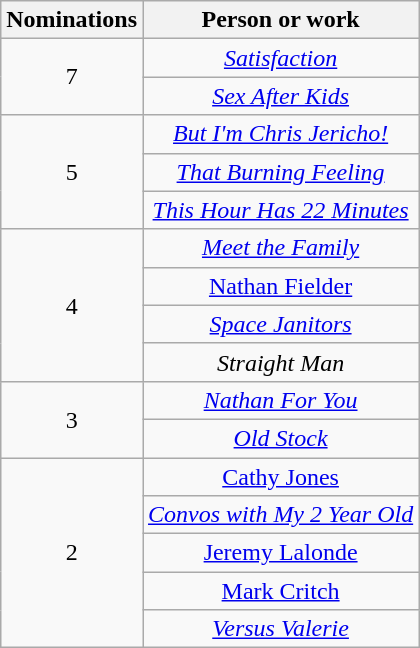<table class="wikitable sortable" style="text-align:center">
<tr>
<th scope="col" style="width:55px;">Nominations</th>
<th scope="col" style="text-align:center;">Person or work</th>
</tr>
<tr>
<td rowspan=2 style="text-align:center">7</td>
<td><em><a href='#'>Satisfaction</a></em></td>
</tr>
<tr>
<td><em><a href='#'>Sex After Kids</a></em></td>
</tr>
<tr>
<td rowspan=3 style="text-align:center">5</td>
<td><em><a href='#'>But I'm Chris Jericho!</a></em></td>
</tr>
<tr>
<td><em><a href='#'>That Burning Feeling</a></em></td>
</tr>
<tr>
<td><em><a href='#'>This Hour Has 22 Minutes</a></em></td>
</tr>
<tr>
<td rowspan=4 style="text-align:center">4</td>
<td><em><a href='#'>Meet the Family</a></em></td>
</tr>
<tr>
<td><a href='#'>Nathan Fielder</a></td>
</tr>
<tr>
<td><em><a href='#'>Space Janitors</a></em></td>
</tr>
<tr>
<td><em>Straight Man</em></td>
</tr>
<tr>
<td rowspan=2 style="text-align:center">3</td>
<td><em><a href='#'>Nathan For You</a></em></td>
</tr>
<tr>
<td><em><a href='#'>Old Stock</a></em></td>
</tr>
<tr>
<td rowspan=5 style="text-align:center">2</td>
<td><a href='#'>Cathy Jones</a></td>
</tr>
<tr>
<td><em><a href='#'>Convos with My 2 Year Old</a></em></td>
</tr>
<tr>
<td><a href='#'>Jeremy Lalonde</a></td>
</tr>
<tr>
<td><a href='#'>Mark Critch</a></td>
</tr>
<tr>
<td><em><a href='#'>Versus Valerie</a></em></td>
</tr>
</table>
